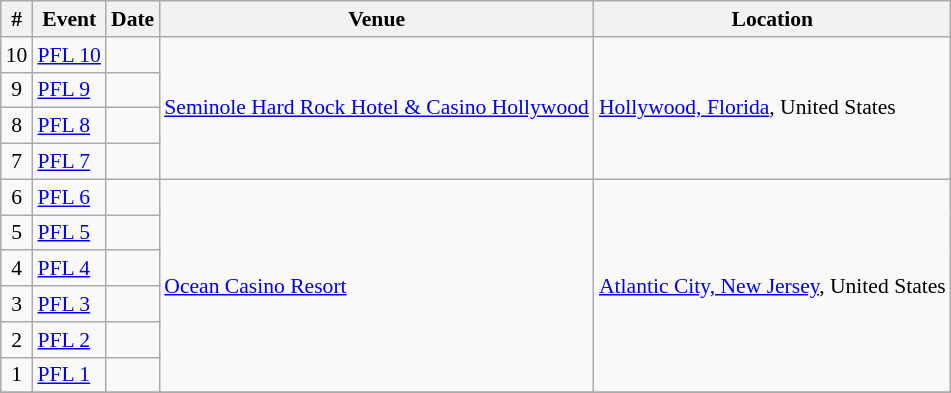<table class="sortable wikitable succession-box" style="font-size:90%;">
<tr>
<th scope="col">#</th>
<th scope="col">Event</th>
<th scope="col">Date</th>
<th scope="col">Venue</th>
<th scope="col">Location</th>
</tr>
<tr>
<td align=center>10</td>
<td><a href='#'>PFL 10</a></td>
<td></td>
<td rowspan=4><a href='#'>Seminole Hard Rock Hotel & Casino Hollywood</a></td>
<td rowspan=4><a href='#'>Hollywood, Florida</a>, United States</td>
</tr>
<tr>
<td align=center>9</td>
<td><a href='#'>PFL 9</a></td>
<td></td>
</tr>
<tr>
<td align=center>8</td>
<td><a href='#'>PFL 8</a></td>
<td></td>
</tr>
<tr>
<td align=center>7</td>
<td><a href='#'>PFL 7</a></td>
<td></td>
</tr>
<tr>
<td align=center>6</td>
<td><a href='#'>PFL 6</a></td>
<td></td>
<td rowspan=6><a href='#'>Ocean Casino Resort</a></td>
<td rowspan=6><a href='#'>Atlantic City, New Jersey</a>, United States</td>
</tr>
<tr>
<td align=center>5</td>
<td><a href='#'>PFL 5</a></td>
<td></td>
</tr>
<tr>
<td align=center>4</td>
<td><a href='#'>PFL 4</a></td>
<td></td>
</tr>
<tr>
<td align=center>3</td>
<td><a href='#'>PFL 3</a></td>
<td></td>
</tr>
<tr>
<td align=center>2</td>
<td><a href='#'>PFL 2</a></td>
<td></td>
</tr>
<tr>
<td align=center>1</td>
<td><a href='#'>PFL 1</a></td>
<td></td>
</tr>
<tr>
</tr>
</table>
